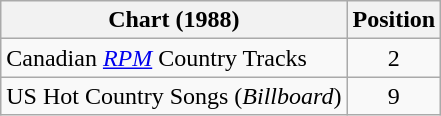<table class="wikitable">
<tr>
<th>Chart (1988)</th>
<th>Position</th>
</tr>
<tr>
<td align="left">Canadian <em><a href='#'>RPM</a></em> Country Tracks</td>
<td align="center">2</td>
</tr>
<tr>
<td>US Hot Country Songs (<em>Billboard</em>)</td>
<td align="center">9</td>
</tr>
</table>
